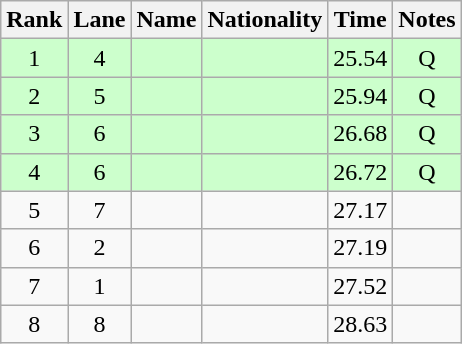<table class="wikitable sortable" style="text-align:center">
<tr>
<th>Rank</th>
<th>Lane</th>
<th>Name</th>
<th>Nationality</th>
<th>Time</th>
<th>Notes</th>
</tr>
<tr bgcolor="ccffcc">
<td>1</td>
<td>4</td>
<td align="left"></td>
<td align="left"></td>
<td>25.54</td>
<td>Q</td>
</tr>
<tr bgcolor="ccffcc">
<td>2</td>
<td>5</td>
<td align="left"></td>
<td align="left"></td>
<td>25.94</td>
<td>Q</td>
</tr>
<tr bgcolor="ccffcc">
<td>3</td>
<td>6</td>
<td align="left"></td>
<td align="left"></td>
<td>26.68</td>
<td>Q</td>
</tr>
<tr bgcolor="ccffcc">
<td>4</td>
<td>6</td>
<td align="left"></td>
<td align="left"></td>
<td>26.72</td>
<td>Q</td>
</tr>
<tr>
<td>5</td>
<td>7</td>
<td align="left"></td>
<td align="left"></td>
<td>27.17</td>
<td></td>
</tr>
<tr>
<td>6</td>
<td>2</td>
<td align="left"></td>
<td align="left"></td>
<td>27.19</td>
<td></td>
</tr>
<tr>
<td>7</td>
<td>1</td>
<td align="left"></td>
<td align="left"></td>
<td>27.52</td>
<td></td>
</tr>
<tr>
<td>8</td>
<td>8</td>
<td align="left"></td>
<td align="left"></td>
<td>28.63</td>
<td></td>
</tr>
</table>
